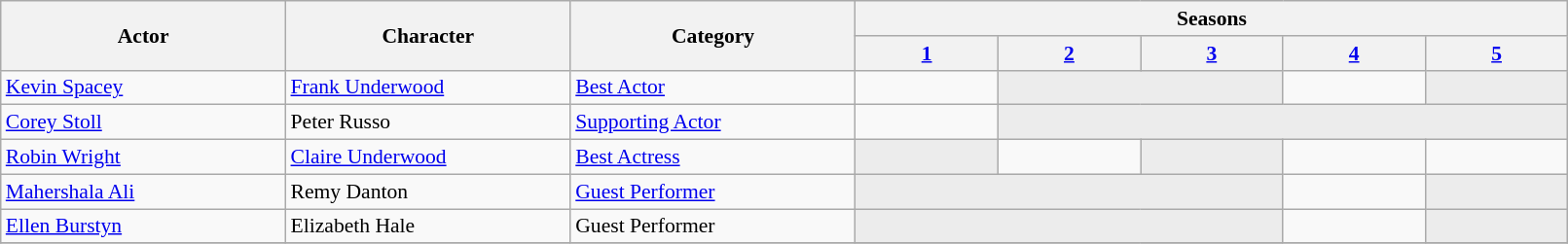<table class="wikitable plainrowheaders" style="font-size: 90%" width=85%>
<tr>
<th scope="col" rowspan="2" style="width:10%;">Actor</th>
<th scope="col" rowspan="2" style="width:10%;">Character</th>
<th scope="col" rowspan="2" style="width:10%;">Category</th>
<th scope="col" colspan="6">Seasons</th>
</tr>
<tr>
<th scope="col" style="width:5%;"><a href='#'>1</a></th>
<th scope="col" style="width:5%;"><a href='#'>2</a></th>
<th scope="col" style="width:5%;"><a href='#'>3</a></th>
<th scope="col" style="width:5%;"><a href='#'>4</a></th>
<th scope="col" style="width:5%;"><a href='#'>5</a></th>
</tr>
<tr>
<td scope="row"><a href='#'>Kevin Spacey</a></td>
<td><a href='#'>Frank Underwood</a></td>
<td><a href='#'>Best Actor</a></td>
<td></td>
<td style="background: #ececec; color:grey;" colspan="2"></td>
<td></td>
<td style="background: #ececec; color:grey;" colspan="1"></td>
</tr>
<tr>
<td scope="row"><a href='#'>Corey Stoll</a></td>
<td>Peter Russo</td>
<td><a href='#'>Supporting Actor</a></td>
<td></td>
<td style="background: #ececec; color:grey;" colspan="4"></td>
</tr>
<tr>
<td scope="row"><a href='#'>Robin Wright</a></td>
<td><a href='#'>Claire Underwood</a></td>
<td><a href='#'>Best Actress</a></td>
<td style="background: #ececec; color:grey;" colspan="1"></td>
<td></td>
<td style="background: #ececec; color:grey;" colspan="1"></td>
<td></td>
<td></td>
</tr>
<tr>
<td scope="row"><a href='#'>Mahershala Ali</a></td>
<td>Remy Danton</td>
<td><a href='#'>Guest Performer</a></td>
<td style="background: #ececec; color:grey;" colspan="3"></td>
<td></td>
<td style="background: #ececec; color:grey;" colspan="1"></td>
</tr>
<tr>
<td scope="row"><a href='#'>Ellen Burstyn</a></td>
<td>Elizabeth Hale</td>
<td>Guest Performer</td>
<td style="background: #ececec; color:grey;" colspan="3"></td>
<td></td>
<td style="background: #ececec; color:grey;" colspan="1"></td>
</tr>
<tr>
</tr>
</table>
